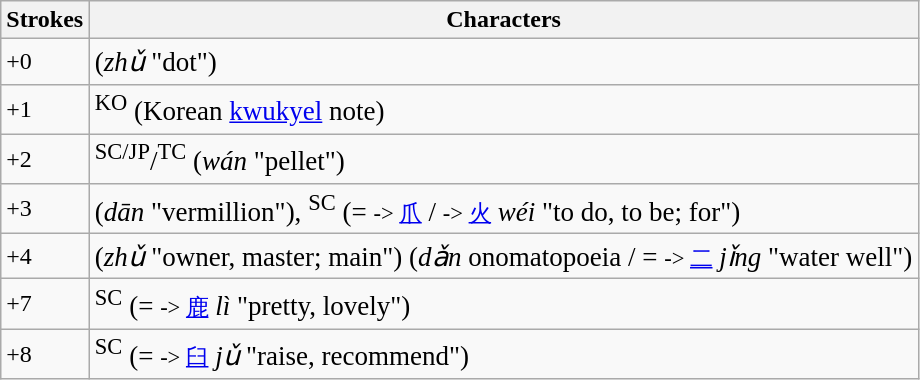<table class="wikitable">
<tr>
<th>Strokes</th>
<th>Characters</th>
</tr>
<tr --->
<td>+0</td>
<td style="font-size: large;"> (<em>zhǔ</em> "dot")</td>
</tr>
<tr --->
<td>+1</td>
<td style="font-size: large;"><sup>KO</sup> (Korean <a href='#'>kwukyel</a> note)</td>
</tr>
<tr --->
<td>+2</td>
<td style="font-size: large;"><sup>SC/JP</sup>/<sup>TC</sup> (<em>wán</em> "pellet")</td>
</tr>
<tr --->
<td>+3</td>
<td style="font-size: large;"> (<em>dān</em> "vermillion"), <sup>SC</sup> (= <small>-> <a href='#'>爪</a></small> /  <small>-> <a href='#'>火</a></small> <em>wéi</em> "to do, to be; for")</td>
</tr>
<tr --->
<td>+4</td>
<td style="font-size: large;"> (<em>zhǔ</em>  "owner, master; main")  (<em>dǎn</em> onomatopoeia / = <small>-> <a href='#'>二</a></small> <em>jǐng</em> "water well")</td>
</tr>
<tr --->
<td>+7</td>
<td style="font-size: large;"><sup>SC</sup> (= <small>-> <a href='#'>鹿</a></small> <em>lì</em>  "pretty, lovely")</td>
</tr>
<tr --->
<td>+8</td>
<td style="font-size: large;"><sup>SC</sup> (= <small>-> <a href='#'>臼</a></small> <em>jǔ</em> "raise, recommend")</td>
</tr>
</table>
